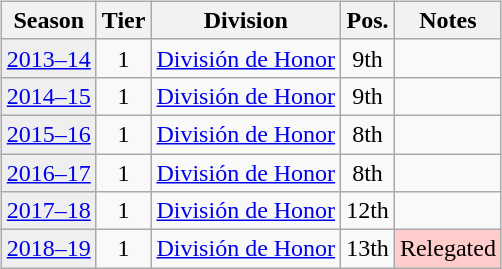<table>
<tr>
<td valign="top" width=0%><br><table class="wikitable">
<tr>
<th>Season</th>
<th>Tier</th>
<th>Division</th>
<th>Pos.</th>
<th>Notes</th>
</tr>
<tr>
<td style="background:#efefef;"><a href='#'>2013–14</a></td>
<td align="center">1</td>
<td><a href='#'>División de Honor</a></td>
<td align="center">9th</td>
<td></td>
</tr>
<tr>
<td style="background:#efefef;"><a href='#'>2014–15</a></td>
<td align="center">1</td>
<td><a href='#'>División de Honor</a></td>
<td align="center">9th</td>
<td></td>
</tr>
<tr>
<td style="background:#efefef;"><a href='#'>2015–16</a></td>
<td align="center">1</td>
<td><a href='#'>División de Honor</a></td>
<td align="center">8th</td>
<td></td>
</tr>
<tr>
<td style="background:#efefef;"><a href='#'>2016–17</a></td>
<td align="center">1</td>
<td><a href='#'>División de Honor</a></td>
<td align="center">8th</td>
<td></td>
</tr>
<tr>
<td style="background:#efefef;"><a href='#'>2017–18</a></td>
<td align="center">1</td>
<td><a href='#'>División de Honor</a></td>
<td align="center">12th</td>
<td></td>
</tr>
<tr>
<td style="background:#efefef;"><a href='#'>2018–19</a></td>
<td align="center">1</td>
<td><a href='#'>División de Honor</a></td>
<td align="center">13th</td>
<td style="background:#ffcccc">Relegated</td>
</tr>
</table>
</td>
</tr>
</table>
